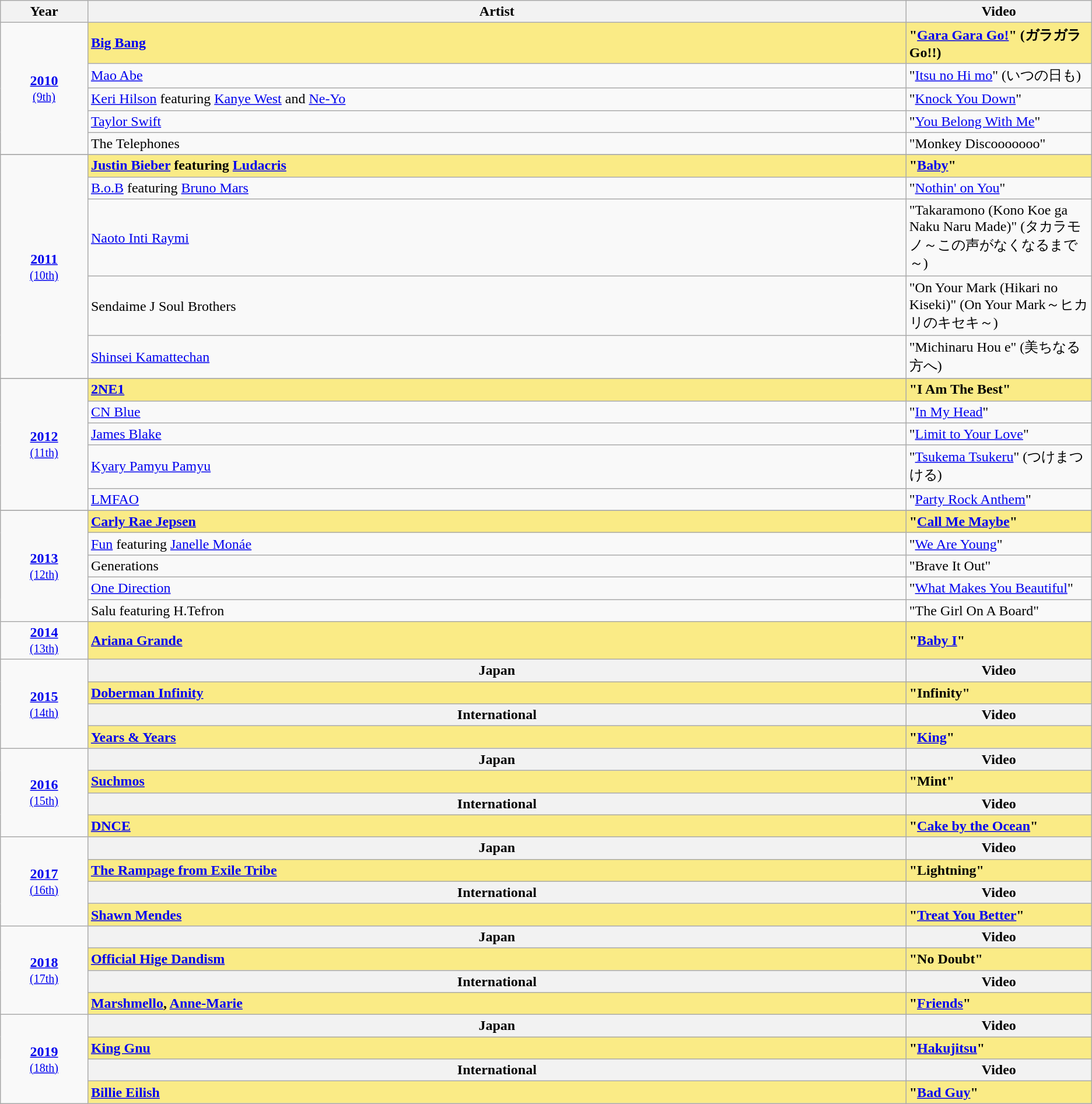<table class="sortable wikitable">
<tr>
<th width="8%">Year</th>
<th width="23%">Artist</th>
<th width="23%">Video</th>
</tr>
<tr>
<td rowspan=5 style="text-align:center"><strong><a href='#'>2010</a></strong><br><small><a href='#'>(9th)</a></small></td>
<td style="background:#FAEB86"><strong><a href='#'>Big Bang</a></strong></td>
<td style="background:#FAEB86"><strong>"<a href='#'>Gara Gara Go!</a>" (ガラガラ Go!!)</strong></td>
</tr>
<tr>
<td><a href='#'>Mao Abe</a></td>
<td>"<a href='#'>Itsu no Hi mo</a>" (いつの日も)</td>
</tr>
<tr>
<td><a href='#'>Keri Hilson</a> featuring <a href='#'>Kanye West</a> and <a href='#'>Ne-Yo</a></td>
<td>"<a href='#'>Knock You Down</a>"</td>
</tr>
<tr>
<td><a href='#'>Taylor Swift</a></td>
<td>"<a href='#'>You Belong With Me</a>"</td>
</tr>
<tr>
<td>The Telephones</td>
<td>"Monkey Discooooooo"</td>
</tr>
<tr>
</tr>
<tr>
<td rowspan=5 style="text-align:center"><strong><a href='#'>2011</a></strong><br><small><a href='#'>(10th)</a></small></td>
<td style="background:#FAEB86"><strong><a href='#'>Justin Bieber</a> featuring <a href='#'>Ludacris</a> </strong></td>
<td style="background:#FAEB86"><strong>"<a href='#'>Baby</a>"</strong></td>
</tr>
<tr>
<td><a href='#'>B.o.B</a> featuring <a href='#'>Bruno Mars</a></td>
<td>"<a href='#'>Nothin' on You</a>"</td>
</tr>
<tr>
<td><a href='#'>Naoto Inti Raymi</a></td>
<td>"Takaramono (Kono Koe ga Naku Naru Made)" (タカラモノ～この声がなくなるまで～)</td>
</tr>
<tr>
<td>Sendaime J Soul Brothers</td>
<td>"On Your Mark (Hikari no Kiseki)" (On Your Mark～ヒカリのキセキ～)</td>
</tr>
<tr>
<td><a href='#'>Shinsei Kamattechan</a></td>
<td>"Michinaru Hou e" (美ちなる方へ)</td>
</tr>
<tr>
</tr>
<tr>
<td rowspan=5 style="text-align:center"><strong><a href='#'>2012</a></strong><br><small><a href='#'>(11th)</a></small></td>
<td style="background:#FAEB86"><strong><a href='#'>2NE1</a> </strong></td>
<td style="background:#FAEB86"><strong>"I Am The Best" </strong></td>
</tr>
<tr>
<td><a href='#'>CN Blue</a></td>
<td>"<a href='#'>In My Head</a>"</td>
</tr>
<tr>
<td><a href='#'>James Blake</a></td>
<td>"<a href='#'>Limit to Your Love</a>"</td>
</tr>
<tr>
<td><a href='#'>Kyary Pamyu Pamyu</a></td>
<td>"<a href='#'>Tsukema Tsukeru</a>" (つけまつける)</td>
</tr>
<tr>
<td><a href='#'>LMFAO</a></td>
<td>"<a href='#'>Party Rock Anthem</a>"</td>
</tr>
<tr>
</tr>
<tr>
<td rowspan=5 style="text-align:center"><strong><a href='#'>2013</a></strong><br><small><a href='#'>(12th)</a></small></td>
<td style="background:#FAEB86"><strong><a href='#'>Carly Rae Jepsen</a></strong></td>
<td style="background:#FAEB86"><strong>"<a href='#'>Call Me Maybe</a>"</strong></td>
</tr>
<tr>
<td><a href='#'>Fun</a> featuring <a href='#'>Janelle Monáe</a></td>
<td>"<a href='#'>We Are Young</a>"</td>
</tr>
<tr>
<td>Generations</td>
<td>"Brave It Out"</td>
</tr>
<tr>
<td><a href='#'>One Direction</a></td>
<td>"<a href='#'>What Makes You Beautiful</a>"</td>
</tr>
<tr>
<td>Salu featuring H.Tefron</td>
<td>"The Girl On A Board"</td>
</tr>
<tr>
<td style="text-align:center"><strong><a href='#'>2014</a></strong><br><small><a href='#'>(13th)</a></small></td>
<td style="background:#FAEB86"><strong><a href='#'>Ariana Grande</a></strong></td>
<td style="background:#FAEB86"><strong>"<a href='#'>Baby I</a>"</strong></td>
</tr>
<tr>
<td rowspan="4" style="text-align:center"><strong><a href='#'>2015</a></strong><br><small><a href='#'>(14th)</a></small></td>
<th width="75%">Japan</th>
<th width="25%">Video</th>
</tr>
<tr>
<td style="background:#FAEB86"><strong><a href='#'>Doberman Infinity</a></strong></td>
<td style="background:#FAEB86"><strong>"Infinity"</strong></td>
</tr>
<tr>
<th width="75%">International</th>
<th width="25%">Video</th>
</tr>
<tr>
<td style="background:#FAEB86"><strong><a href='#'>Years & Years</a></strong></td>
<td style="background:#FAEB86"><strong>"<a href='#'>King</a>"</strong></td>
</tr>
<tr>
<td rowspan="4" style="text-align:center"><strong><a href='#'>2016</a></strong><br><small><a href='#'>(15th)</a></small></td>
<th width="75%">Japan</th>
<th width="25%">Video</th>
</tr>
<tr>
<td style="background:#FAEB86"><strong><a href='#'>Suchmos</a></strong></td>
<td style="background:#FAEB86"><strong>"Mint"</strong></td>
</tr>
<tr>
<th width="75%">International</th>
<th width="25%">Video</th>
</tr>
<tr>
<td style="background:#FAEB86"><strong><a href='#'>DNCE</a></strong></td>
<td style="background:#FAEB86"><strong>"<a href='#'>Cake by the Ocean</a>"</strong></td>
</tr>
<tr>
<td rowspan="4" style="text-align:center"><strong><a href='#'>2017</a></strong><br><small><a href='#'>(16th)</a></small></td>
<th width="75%">Japan</th>
<th width="25%">Video</th>
</tr>
<tr>
<td style="background:#FAEB86"><strong><a href='#'>The Rampage from Exile Tribe</a></strong></td>
<td style="background:#FAEB86"><strong>"Lightning"</strong></td>
</tr>
<tr>
<th width="75%">International</th>
<th width="25%">Video</th>
</tr>
<tr>
<td style="background:#FAEB86"><strong><a href='#'>Shawn Mendes</a></strong></td>
<td style="background:#FAEB86"><strong>"<a href='#'>Treat You Better</a>"</strong></td>
</tr>
<tr>
<td rowspan="4" style="text-align:center"><strong><a href='#'>2018</a></strong><br><small><a href='#'>(17th)</a></small></td>
<th width="75%">Japan</th>
<th width="25%">Video</th>
</tr>
<tr>
<td style="background:#FAEB86"><strong><a href='#'>Official Hige Dandism</a></strong></td>
<td style="background:#FAEB86"><strong>"No Doubt"</strong></td>
</tr>
<tr>
<th width="75%">International</th>
<th width="25%">Video</th>
</tr>
<tr>
<td style="background:#FAEB86"><strong><a href='#'>Marshmello</a>, <a href='#'>Anne-Marie</a></strong></td>
<td style="background:#FAEB86"><strong>"<a href='#'>Friends</a>"</strong></td>
</tr>
<tr>
<td rowspan="4" style="text-align:center"><strong><a href='#'>2019</a></strong><br><small><a href='#'>(18th)</a></small></td>
<th width="75%">Japan</th>
<th width="25%">Video</th>
</tr>
<tr>
<td style="background:#FAEB86"><strong><a href='#'>King Gnu</a></strong></td>
<td style="background:#FAEB86"><strong>"<a href='#'>Hakujitsu</a>"</strong></td>
</tr>
<tr>
<th width="75%">International</th>
<th width="25%">Video</th>
</tr>
<tr>
<td style="background:#FAEB86"><strong><a href='#'>Billie Eilish</a></strong></td>
<td style="background:#FAEB86"><strong>"<a href='#'>Bad Guy</a>"</strong></td>
</tr>
</table>
